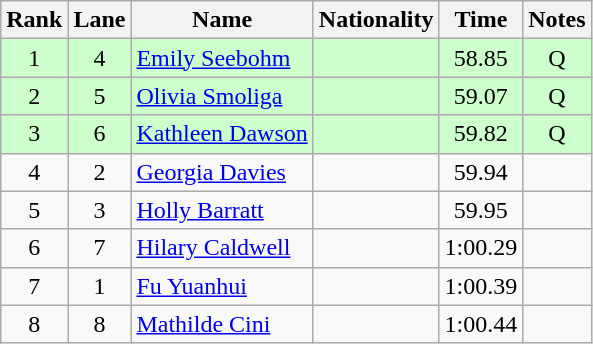<table class="wikitable sortable" style="text-align:center">
<tr>
<th>Rank</th>
<th>Lane</th>
<th>Name</th>
<th>Nationality</th>
<th>Time</th>
<th>Notes</th>
</tr>
<tr bgcolor=ccffcc>
<td>1</td>
<td>4</td>
<td align=left><a href='#'>Emily Seebohm</a></td>
<td align=left></td>
<td>58.85</td>
<td>Q</td>
</tr>
<tr bgcolor=ccffcc>
<td>2</td>
<td>5</td>
<td align=left><a href='#'>Olivia Smoliga</a></td>
<td align=left></td>
<td>59.07</td>
<td>Q</td>
</tr>
<tr bgcolor=ccffcc>
<td>3</td>
<td>6</td>
<td align=left><a href='#'>Kathleen Dawson</a></td>
<td align=left></td>
<td>59.82</td>
<td>Q</td>
</tr>
<tr>
<td>4</td>
<td>2</td>
<td align=left><a href='#'>Georgia Davies</a></td>
<td align=left></td>
<td>59.94</td>
<td></td>
</tr>
<tr>
<td>5</td>
<td>3</td>
<td align=left><a href='#'>Holly Barratt</a></td>
<td align=left></td>
<td>59.95</td>
<td></td>
</tr>
<tr>
<td>6</td>
<td>7</td>
<td align=left><a href='#'>Hilary Caldwell</a></td>
<td align=left></td>
<td>1:00.29</td>
<td></td>
</tr>
<tr>
<td>7</td>
<td>1</td>
<td align=left><a href='#'>Fu Yuanhui</a></td>
<td align=left></td>
<td>1:00.39</td>
<td></td>
</tr>
<tr>
<td>8</td>
<td>8</td>
<td align=left><a href='#'>Mathilde Cini</a></td>
<td align=left></td>
<td>1:00.44</td>
<td></td>
</tr>
</table>
